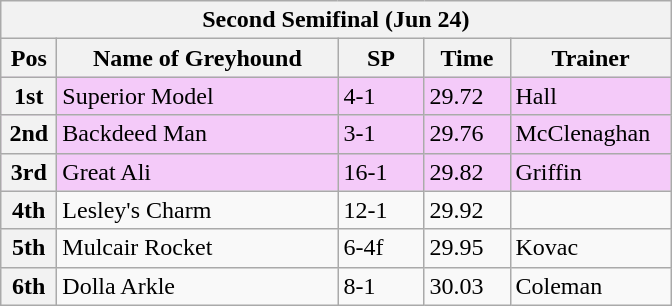<table class="wikitable">
<tr>
<th colspan="6">Second Semifinal (Jun 24)</th>
</tr>
<tr>
<th width=30>Pos</th>
<th width=180>Name of Greyhound</th>
<th width=50>SP</th>
<th width=50>Time</th>
<th width=100>Trainer</th>
</tr>
<tr style="background: #f4caf9;">
<th>1st</th>
<td>Superior Model</td>
<td>4-1</td>
<td>29.72</td>
<td>Hall</td>
</tr>
<tr style="background: #f4caf9;">
<th>2nd</th>
<td>Backdeed Man</td>
<td>3-1</td>
<td>29.76</td>
<td>McClenaghan</td>
</tr>
<tr style="background: #f4caf9;">
<th>3rd</th>
<td>Great Ali</td>
<td>16-1</td>
<td>29.82</td>
<td>Griffin</td>
</tr>
<tr>
<th>4th</th>
<td>Lesley's Charm</td>
<td>12-1</td>
<td>29.92</td>
<td></td>
</tr>
<tr>
<th>5th</th>
<td>Mulcair Rocket</td>
<td>6-4f</td>
<td>29.95</td>
<td>Kovac</td>
</tr>
<tr>
<th>6th</th>
<td>Dolla Arkle</td>
<td>8-1</td>
<td>30.03</td>
<td>Coleman</td>
</tr>
</table>
